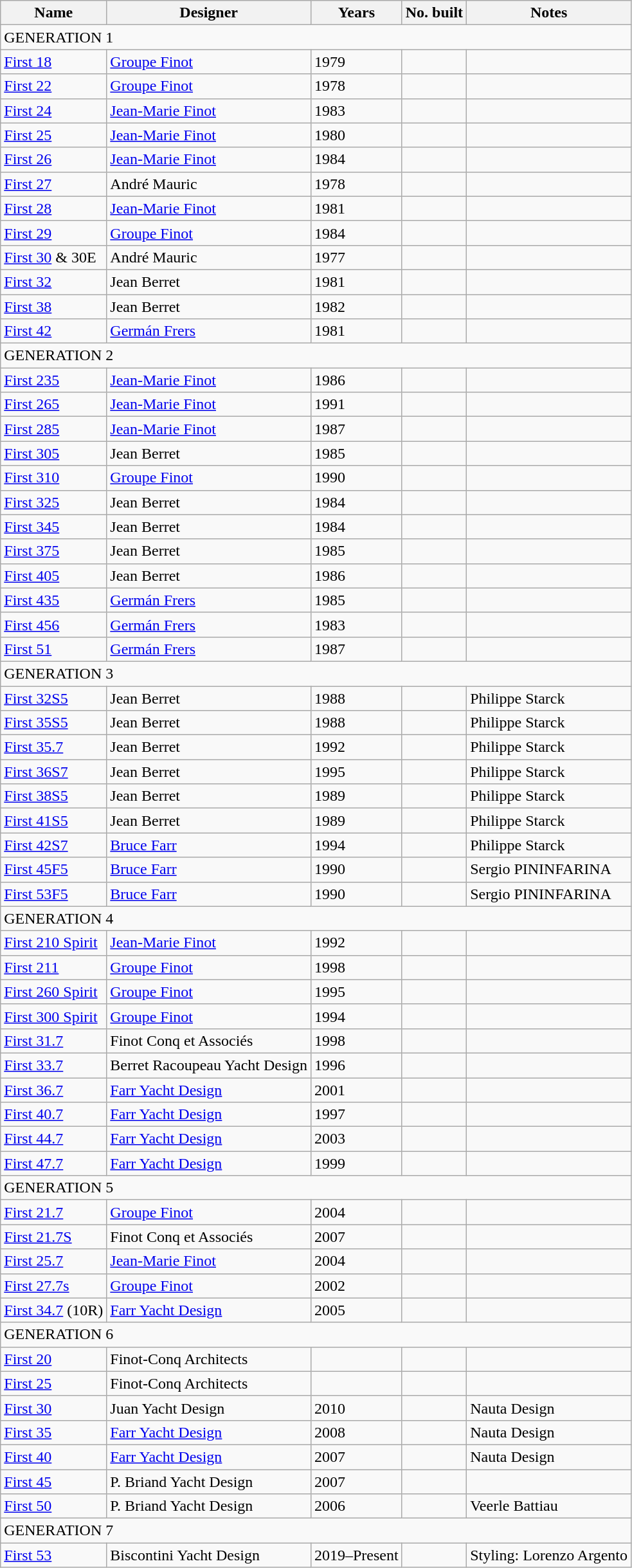<table class="wikitable sortable">
<tr>
<th>Name</th>
<th>Designer</th>
<th>Years</th>
<th>No. built</th>
<th>Notes</th>
</tr>
<tr>
<td colspan=5>GENERATION 1</td>
</tr>
<tr>
<td><a href='#'>First 18</a></td>
<td><a href='#'>Groupe Finot</a></td>
<td>1979</td>
<td></td>
<td></td>
</tr>
<tr>
<td><a href='#'>First 22</a></td>
<td><a href='#'>Groupe Finot</a></td>
<td>1978</td>
<td></td>
<td></td>
</tr>
<tr>
<td><a href='#'>First 24</a></td>
<td><a href='#'>Jean-Marie Finot</a></td>
<td>1983</td>
<td></td>
<td></td>
</tr>
<tr>
<td><a href='#'>First 25</a></td>
<td><a href='#'>Jean-Marie Finot</a></td>
<td>1980</td>
<td></td>
<td></td>
</tr>
<tr>
<td><a href='#'>First 26</a></td>
<td><a href='#'>Jean-Marie Finot</a></td>
<td>1984</td>
<td></td>
<td></td>
</tr>
<tr>
<td><a href='#'>First 27</a></td>
<td>André Mauric</td>
<td>1978</td>
<td></td>
<td></td>
</tr>
<tr>
<td><a href='#'>First 28</a></td>
<td><a href='#'>Jean-Marie Finot</a></td>
<td>1981</td>
<td></td>
<td></td>
</tr>
<tr>
<td><a href='#'>First 29</a></td>
<td><a href='#'>Groupe Finot</a></td>
<td>1984</td>
<td></td>
<td></td>
</tr>
<tr>
<td><a href='#'>First 30</a> & 30E</td>
<td>André Mauric</td>
<td>1977</td>
<td></td>
<td></td>
</tr>
<tr>
<td><a href='#'>First 32</a></td>
<td>Jean Berret</td>
<td>1981</td>
<td></td>
<td></td>
</tr>
<tr>
<td><a href='#'>First 38</a></td>
<td>Jean Berret</td>
<td>1982</td>
<td></td>
<td></td>
</tr>
<tr>
<td><a href='#'>First 42</a></td>
<td><a href='#'>Germán Frers</a></td>
<td>1981</td>
<td></td>
<td></td>
</tr>
<tr>
<td colspan=5>GENERATION 2</td>
</tr>
<tr>
<td><a href='#'>First 235</a></td>
<td><a href='#'>Jean-Marie Finot</a></td>
<td>1986</td>
<td></td>
<td></td>
</tr>
<tr>
<td><a href='#'>First 265</a></td>
<td><a href='#'>Jean-Marie Finot</a></td>
<td>1991</td>
<td></td>
<td></td>
</tr>
<tr>
<td><a href='#'>First 285</a></td>
<td><a href='#'>Jean-Marie Finot</a></td>
<td>1987</td>
<td></td>
<td></td>
</tr>
<tr>
<td><a href='#'>First 305</a></td>
<td>Jean Berret</td>
<td>1985</td>
<td></td>
<td></td>
</tr>
<tr>
<td><a href='#'>First 310</a></td>
<td><a href='#'>Groupe Finot</a></td>
<td>1990</td>
<td></td>
<td></td>
</tr>
<tr>
<td><a href='#'>First 325</a></td>
<td>Jean Berret</td>
<td>1984</td>
<td></td>
<td></td>
</tr>
<tr>
<td><a href='#'>First 345</a></td>
<td>Jean Berret</td>
<td>1984</td>
<td></td>
<td></td>
</tr>
<tr>
<td><a href='#'>First 375</a></td>
<td>Jean Berret</td>
<td>1985</td>
<td></td>
<td></td>
</tr>
<tr>
<td><a href='#'>First 405</a></td>
<td>Jean Berret</td>
<td>1986</td>
<td></td>
<td></td>
</tr>
<tr>
<td><a href='#'>First 435</a></td>
<td><a href='#'>Germán Frers</a></td>
<td>1985</td>
<td></td>
<td></td>
</tr>
<tr>
<td><a href='#'>First 456</a></td>
<td><a href='#'>Germán Frers</a></td>
<td>1983</td>
<td></td>
<td></td>
</tr>
<tr>
<td><a href='#'>First 51</a></td>
<td><a href='#'>Germán Frers</a></td>
<td>1987</td>
<td></td>
<td></td>
</tr>
<tr>
<td colspan=5>GENERATION 3</td>
</tr>
<tr>
<td><a href='#'>First 32S5</a></td>
<td>Jean Berret</td>
<td>1988</td>
<td></td>
<td>Philippe Starck</td>
</tr>
<tr>
<td><a href='#'>First 35S5</a></td>
<td>Jean Berret</td>
<td>1988</td>
<td></td>
<td>Philippe Starck</td>
</tr>
<tr>
<td><a href='#'>First 35.7</a></td>
<td>Jean Berret</td>
<td>1992</td>
<td></td>
<td>Philippe Starck</td>
</tr>
<tr>
<td><a href='#'>First 36S7</a></td>
<td>Jean Berret</td>
<td>1995</td>
<td></td>
<td>Philippe Starck</td>
</tr>
<tr>
<td><a href='#'>First 38S5</a></td>
<td>Jean Berret</td>
<td>1989</td>
<td></td>
<td>Philippe Starck</td>
</tr>
<tr>
<td><a href='#'>First 41S5</a></td>
<td>Jean Berret</td>
<td>1989</td>
<td></td>
<td>Philippe Starck</td>
</tr>
<tr>
<td><a href='#'>First 42S7</a></td>
<td><a href='#'>Bruce Farr</a></td>
<td>1994</td>
<td></td>
<td>Philippe Starck</td>
</tr>
<tr>
<td><a href='#'>First 45F5</a></td>
<td><a href='#'>Bruce Farr</a></td>
<td>1990</td>
<td></td>
<td>Sergio PININFARINA</td>
</tr>
<tr>
<td><a href='#'>First 53F5</a></td>
<td><a href='#'>Bruce Farr</a></td>
<td>1990</td>
<td></td>
<td>Sergio PININFARINA</td>
</tr>
<tr>
<td colspan=5>GENERATION 4</td>
</tr>
<tr>
<td><a href='#'>First 210 Spirit</a></td>
<td><a href='#'>Jean-Marie Finot</a></td>
<td>1992</td>
<td></td>
<td></td>
</tr>
<tr>
<td><a href='#'>First 211</a></td>
<td><a href='#'>Groupe Finot</a></td>
<td>1998</td>
<td></td>
<td></td>
</tr>
<tr>
<td><a href='#'>First 260 Spirit</a></td>
<td><a href='#'>Groupe Finot</a></td>
<td>1995</td>
<td></td>
<td></td>
</tr>
<tr>
<td><a href='#'>First 300 Spirit</a></td>
<td><a href='#'>Groupe Finot</a></td>
<td>1994</td>
<td></td>
<td></td>
</tr>
<tr>
<td><a href='#'>First 31.7</a></td>
<td>Finot Conq et Associés</td>
<td>1998</td>
<td></td>
<td></td>
</tr>
<tr>
<td><a href='#'>First 33.7</a></td>
<td>Berret Racoupeau Yacht Design</td>
<td>1996</td>
<td></td>
<td></td>
</tr>
<tr>
<td><a href='#'>First 36.7</a></td>
<td><a href='#'>Farr Yacht Design</a></td>
<td>2001</td>
<td></td>
<td></td>
</tr>
<tr>
<td><a href='#'>First 40.7</a></td>
<td><a href='#'>Farr Yacht Design</a></td>
<td>1997</td>
<td></td>
<td></td>
</tr>
<tr>
<td><a href='#'>First 44.7</a></td>
<td><a href='#'>Farr Yacht Design</a></td>
<td>2003</td>
<td></td>
<td></td>
</tr>
<tr>
<td><a href='#'>First 47.7</a></td>
<td><a href='#'>Farr Yacht Design</a></td>
<td>1999</td>
<td></td>
<td></td>
</tr>
<tr>
<td colspan=5>GENERATION 5</td>
</tr>
<tr>
<td><a href='#'>First 21.7</a></td>
<td><a href='#'>Groupe Finot</a></td>
<td>2004</td>
<td></td>
<td></td>
</tr>
<tr>
<td><a href='#'>First 21.7S</a></td>
<td>Finot Conq et Associés</td>
<td>2007</td>
<td></td>
<td></td>
</tr>
<tr>
<td><a href='#'>First 25.7</a></td>
<td><a href='#'>Jean-Marie Finot</a></td>
<td>2004</td>
<td></td>
<td></td>
</tr>
<tr>
<td><a href='#'>First 27.7s</a></td>
<td><a href='#'>Groupe Finot</a></td>
<td>2002</td>
<td></td>
<td></td>
</tr>
<tr>
<td><a href='#'>First 34.7</a> (10R)</td>
<td><a href='#'>Farr Yacht Design</a></td>
<td>2005</td>
<td></td>
<td></td>
</tr>
<tr>
<td colspan=5>GENERATION 6</td>
</tr>
<tr>
<td><a href='#'>First 20</a></td>
<td>Finot-Conq Architects</td>
<td></td>
<td></td>
<td></td>
</tr>
<tr>
<td><a href='#'>First 25</a></td>
<td>Finot-Conq Architects</td>
<td></td>
<td></td>
<td></td>
</tr>
<tr>
<td><a href='#'>First 30</a></td>
<td>Juan Yacht Design</td>
<td>2010</td>
<td></td>
<td>Nauta Design</td>
</tr>
<tr>
<td><a href='#'>First 35</a></td>
<td><a href='#'>Farr Yacht Design</a></td>
<td>2008</td>
<td></td>
<td>Nauta Design</td>
</tr>
<tr>
<td><a href='#'>First 40</a></td>
<td><a href='#'>Farr Yacht Design</a></td>
<td>2007</td>
<td></td>
<td>Nauta Design</td>
</tr>
<tr>
<td><a href='#'>First 45</a></td>
<td>P. Briand Yacht Design</td>
<td>2007</td>
<td></td>
<td></td>
</tr>
<tr>
<td><a href='#'>First 50</a></td>
<td>P. Briand Yacht Design</td>
<td>2006</td>
<td></td>
<td>Veerle Battiau</td>
</tr>
<tr>
<td colspan=5>GENERATION 7</td>
</tr>
<tr>
<td><a href='#'>First 53</a></td>
<td>Biscontini Yacht Design</td>
<td>2019–Present</td>
<td></td>
<td>Styling: Lorenzo Argento</td>
</tr>
</table>
